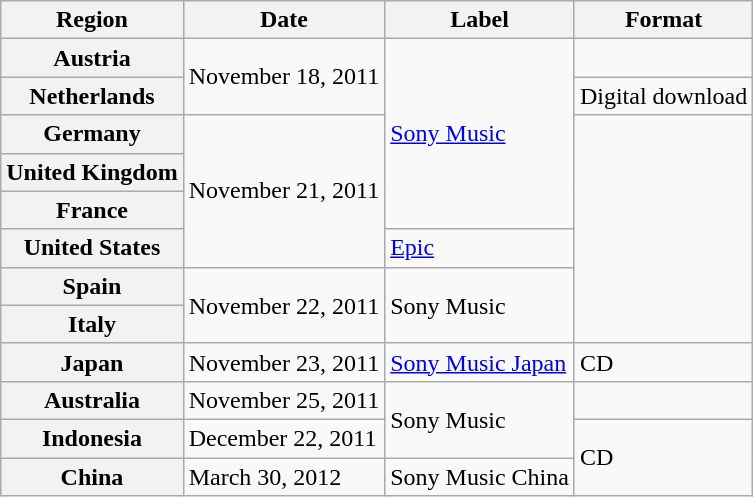<table class="wikitable plainrowheaders">
<tr>
<th scope="col">Region</th>
<th scope="col">Date</th>
<th scope="col">Label</th>
<th scope="col">Format</th>
</tr>
<tr>
<th scope="row">Austria</th>
<td rowspan="3">November 18, 2011</td>
<td rowspan="6"><a href='#'>Sony Music</a></td>
<td></td>
</tr>
<tr>
<th scope="row">Netherlands</th>
<td>Digital download</td>
</tr>
<tr>
<th scope="row" rowspan="2">Germany</th>
<td rowspan="7"></td>
</tr>
<tr>
<td rowspan="4">November 21, 2011</td>
</tr>
<tr>
<th scope="row">United Kingdom</th>
</tr>
<tr>
<th scope="row">France</th>
</tr>
<tr>
<th scope="row">United States</th>
<td><a href='#'>Epic</a></td>
</tr>
<tr>
<th scope="row">Spain</th>
<td rowspan="2">November 22, 2011</td>
<td rowspan="2">Sony Music</td>
</tr>
<tr>
<th scope="row">Italy</th>
</tr>
<tr>
<th scope="row">Japan</th>
<td>November 23, 2011</td>
<td><a href='#'>Sony Music Japan</a></td>
<td>CD</td>
</tr>
<tr>
<th scope="row">Australia</th>
<td>November 25, 2011</td>
<td rowspan="2">Sony Music</td>
<td></td>
</tr>
<tr>
<th scope="row">Indonesia</th>
<td>December 22, 2011</td>
<td rowspan="2">CD</td>
</tr>
<tr>
<th scope="row">China</th>
<td>March 30, 2012</td>
<td>Sony Music China</td>
</tr>
</table>
